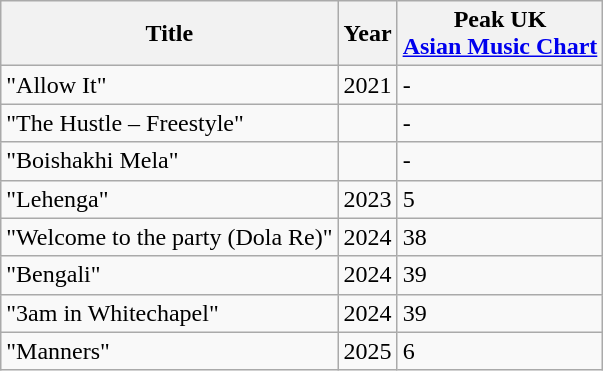<table class="wikitable sortable">
<tr>
<th>Title</th>
<th>Year</th>
<th>Peak UK<br><a href='#'>Asian Music Chart</a></th>
</tr>
<tr>
<td>"Allow It"</td>
<td>2021</td>
<td>-</td>
</tr>
<tr>
<td>"The Hustle – Freestyle"</td>
<td></td>
<td>-</td>
</tr>
<tr>
<td>"Boishakhi Mela"</td>
<td></td>
<td>-</td>
</tr>
<tr>
<td>"Lehenga"</td>
<td>2023</td>
<td>5</td>
</tr>
<tr>
<td>"Welcome to the party (Dola Re)"</td>
<td>2024</td>
<td>38</td>
</tr>
<tr>
<td>"Bengali"</td>
<td>2024</td>
<td>39</td>
</tr>
<tr>
<td>"3am in Whitechapel"</td>
<td>2024</td>
<td>39</td>
</tr>
<tr>
<td>"Manners"</td>
<td>2025</td>
<td>6</td>
</tr>
</table>
